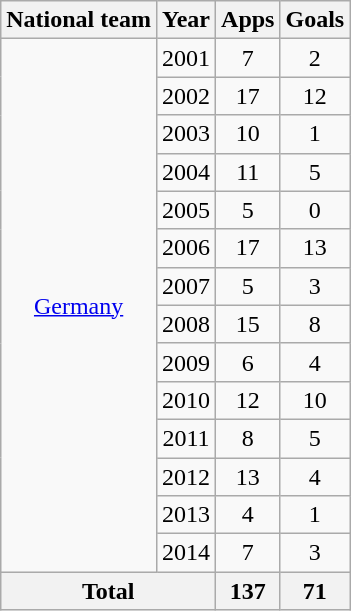<table class="wikitable" style="text-align:center">
<tr>
<th>National team</th>
<th>Year</th>
<th>Apps</th>
<th>Goals</th>
</tr>
<tr>
<td rowspan="14"><a href='#'>Germany</a></td>
<td>2001</td>
<td>7</td>
<td>2</td>
</tr>
<tr>
<td>2002</td>
<td>17</td>
<td>12</td>
</tr>
<tr>
<td>2003</td>
<td>10</td>
<td>1</td>
</tr>
<tr>
<td>2004</td>
<td>11</td>
<td>5</td>
</tr>
<tr>
<td>2005</td>
<td>5</td>
<td>0</td>
</tr>
<tr>
<td>2006</td>
<td>17</td>
<td>13</td>
</tr>
<tr>
<td>2007</td>
<td>5</td>
<td>3</td>
</tr>
<tr>
<td>2008</td>
<td>15</td>
<td>8</td>
</tr>
<tr>
<td>2009</td>
<td>6</td>
<td>4</td>
</tr>
<tr>
<td>2010</td>
<td>12</td>
<td>10</td>
</tr>
<tr>
<td>2011</td>
<td>8</td>
<td>5</td>
</tr>
<tr>
<td>2012</td>
<td>13</td>
<td>4</td>
</tr>
<tr>
<td>2013</td>
<td>4</td>
<td>1</td>
</tr>
<tr>
<td>2014</td>
<td>7</td>
<td>3</td>
</tr>
<tr>
<th colspan="2">Total</th>
<th>137</th>
<th>71</th>
</tr>
</table>
